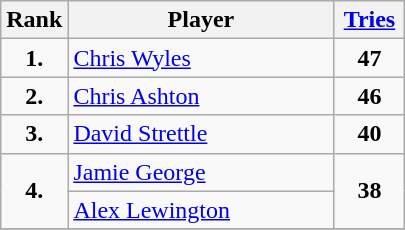<table class="wikitable sticky-header">
<tr>
<th width=35>Rank</th>
<th width=170>Player</th>
<th width=40><a href='#'>Tries</a></th>
</tr>
<tr>
<td align=center><strong>1.</strong></td>
<td> <a href='#'>Chris Wyles</a></td>
<td align=center><strong>47</strong></td>
</tr>
<tr>
<td align=center><strong>2.</strong></td>
<td> <a href='#'>Chris Ashton</a></td>
<td align=center><strong>46</strong></td>
</tr>
<tr>
<td align=center><strong>3.</strong></td>
<td> <a href='#'>David Strettle</a></td>
<td align=center><strong>40</strong></td>
</tr>
<tr>
<td align=center rowspan=2><strong>4.</strong></td>
<td> <a href='#'>Jamie George</a></td>
<td align=center rowspan=2><strong>38</strong></td>
</tr>
<tr>
<td> <a href='#'>Alex Lewington</a></td>
</tr>
<tr>
</tr>
</table>
